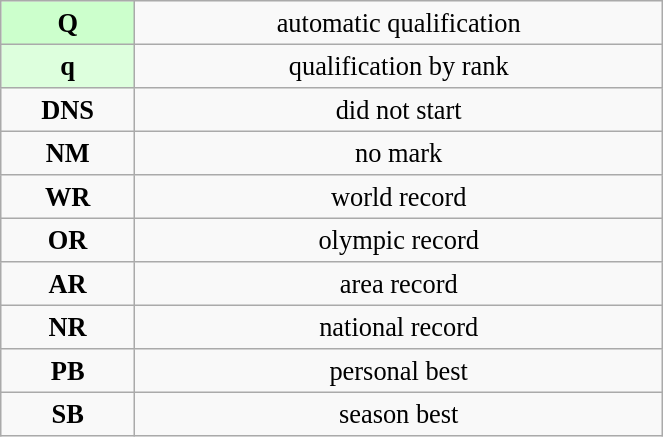<table class="wikitable" style=" text-align:center; font-size:110%;" width="35%">
<tr>
<td bgcolor="ccffcc"><strong>Q</strong></td>
<td>automatic qualification</td>
</tr>
<tr>
<td bgcolor="ddffdd"><strong>q</strong></td>
<td>qualification by rank</td>
</tr>
<tr>
<td><strong>DNS</strong></td>
<td>did not start</td>
</tr>
<tr>
<td><strong>NM</strong></td>
<td>no mark</td>
</tr>
<tr>
<td><strong>WR</strong></td>
<td>world record</td>
</tr>
<tr>
<td><strong>OR</strong></td>
<td>olympic record</td>
</tr>
<tr>
<td><strong>AR</strong></td>
<td>area record</td>
</tr>
<tr>
<td><strong>NR</strong></td>
<td>national record</td>
</tr>
<tr>
<td><strong>PB</strong></td>
<td>personal best</td>
</tr>
<tr>
<td><strong>SB</strong></td>
<td>season best</td>
</tr>
</table>
